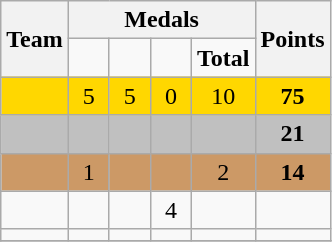<table class="wikitable" style="text-align:center;">
<tr>
<th rowspan=2>Team</th>
<th colspan=4>Medals</th>
<th rowspan=2>Points</th>
</tr>
<tr>
<td width=20px></td>
<td width=20px></td>
<td width=20px></td>
<td><strong>Total</strong></td>
</tr>
<tr bgcolor=gold>
<td align=left></td>
<td>5</td>
<td>5</td>
<td>0</td>
<td>10</td>
<td><strong>75</strong></td>
</tr>
<tr bgcolor=silver>
<td align=left></td>
<td></td>
<td></td>
<td></td>
<td></td>
<td><strong>21</strong></td>
</tr>
<tr bgcolor="CC9966">
<td align=left></td>
<td>1</td>
<td></td>
<td></td>
<td>2</td>
<td><strong>14</strong></td>
</tr>
<tr>
<td align=left></td>
<td></td>
<td></td>
<td>4</td>
<td></td>
<td></td>
</tr>
<tr>
<td align=left></td>
<td></td>
<td></td>
<td></td>
<td></td>
<td></td>
</tr>
<tr>
</tr>
</table>
